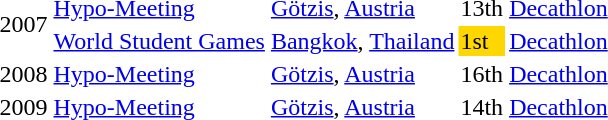<table>
<tr>
<td rowspan=2>2007</td>
<td><a href='#'>Hypo-Meeting</a></td>
<td><a href='#'>Götzis</a>, <a href='#'>Austria</a></td>
<td>13th</td>
<td><a href='#'>Decathlon</a></td>
</tr>
<tr>
<td><a href='#'>World Student Games</a></td>
<td><a href='#'>Bangkok</a>, <a href='#'>Thailand</a></td>
<td bgcolor="gold">1st</td>
<td><a href='#'>Decathlon</a></td>
</tr>
<tr>
<td>2008</td>
<td><a href='#'>Hypo-Meeting</a></td>
<td><a href='#'>Götzis</a>, <a href='#'>Austria</a></td>
<td>16th</td>
<td><a href='#'>Decathlon</a></td>
</tr>
<tr>
<td>2009</td>
<td><a href='#'>Hypo-Meeting</a></td>
<td><a href='#'>Götzis</a>, <a href='#'>Austria</a></td>
<td>14th</td>
<td><a href='#'>Decathlon</a></td>
</tr>
</table>
